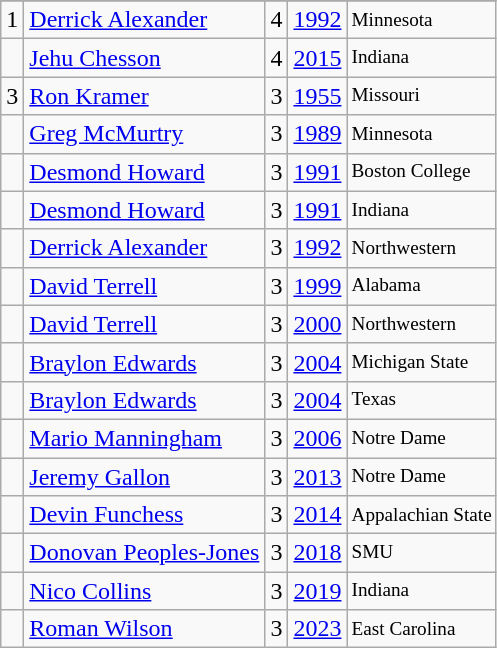<table class="wikitable">
<tr>
</tr>
<tr>
<td>1</td>
<td><a href='#'>Derrick Alexander</a></td>
<td>4</td>
<td><a href='#'>1992</a></td>
<td style="font-size:80%;">Minnesota</td>
</tr>
<tr>
<td></td>
<td><a href='#'>Jehu Chesson</a></td>
<td>4</td>
<td><a href='#'>2015</a></td>
<td style="font-size:80%;">Indiana</td>
</tr>
<tr>
<td>3</td>
<td><a href='#'>Ron Kramer</a></td>
<td>3</td>
<td><a href='#'>1955</a></td>
<td style="font-size:80%;">Missouri</td>
</tr>
<tr>
<td></td>
<td><a href='#'>Greg McMurtry</a></td>
<td>3</td>
<td><a href='#'>1989</a></td>
<td style="font-size:80%;">Minnesota</td>
</tr>
<tr>
<td></td>
<td><a href='#'>Desmond Howard</a></td>
<td>3</td>
<td><a href='#'>1991</a></td>
<td style="font-size:80%;">Boston College</td>
</tr>
<tr>
<td></td>
<td><a href='#'>Desmond Howard</a></td>
<td>3</td>
<td><a href='#'>1991</a></td>
<td style="font-size:80%;">Indiana</td>
</tr>
<tr>
<td></td>
<td><a href='#'>Derrick Alexander</a></td>
<td>3</td>
<td><a href='#'>1992</a></td>
<td style="font-size:80%;">Northwestern</td>
</tr>
<tr>
<td></td>
<td><a href='#'>David Terrell</a></td>
<td>3</td>
<td><a href='#'>1999</a></td>
<td style="font-size:80%;">Alabama</td>
</tr>
<tr>
<td></td>
<td><a href='#'>David Terrell</a></td>
<td>3</td>
<td><a href='#'>2000</a></td>
<td style="font-size:80%;">Northwestern</td>
</tr>
<tr>
<td></td>
<td><a href='#'>Braylon Edwards</a></td>
<td>3</td>
<td><a href='#'>2004</a></td>
<td style="font-size:80%;">Michigan State</td>
</tr>
<tr>
<td></td>
<td><a href='#'>Braylon Edwards</a></td>
<td>3</td>
<td><a href='#'>2004</a></td>
<td style="font-size:80%;">Texas</td>
</tr>
<tr>
<td></td>
<td><a href='#'>Mario Manningham</a></td>
<td>3</td>
<td><a href='#'>2006</a></td>
<td style="font-size:80%;">Notre Dame</td>
</tr>
<tr>
<td></td>
<td><a href='#'>Jeremy Gallon</a></td>
<td>3</td>
<td><a href='#'>2013</a></td>
<td style="font-size:80%;">Notre Dame</td>
</tr>
<tr>
<td></td>
<td><a href='#'>Devin Funchess</a></td>
<td>3</td>
<td><a href='#'>2014</a></td>
<td style="font-size:80%;">Appalachian State</td>
</tr>
<tr>
<td></td>
<td><a href='#'>Donovan Peoples-Jones</a></td>
<td>3</td>
<td><a href='#'>2018</a></td>
<td style="font-size:80%;">SMU</td>
</tr>
<tr>
<td></td>
<td><a href='#'>Nico Collins</a></td>
<td>3</td>
<td><a href='#'>2019</a></td>
<td style="font-size:80%;">Indiana</td>
</tr>
<tr>
<td></td>
<td><a href='#'>Roman Wilson</a></td>
<td>3</td>
<td><a href='#'>2023</a></td>
<td style="font-size:80%;">East Carolina</td>
</tr>
</table>
